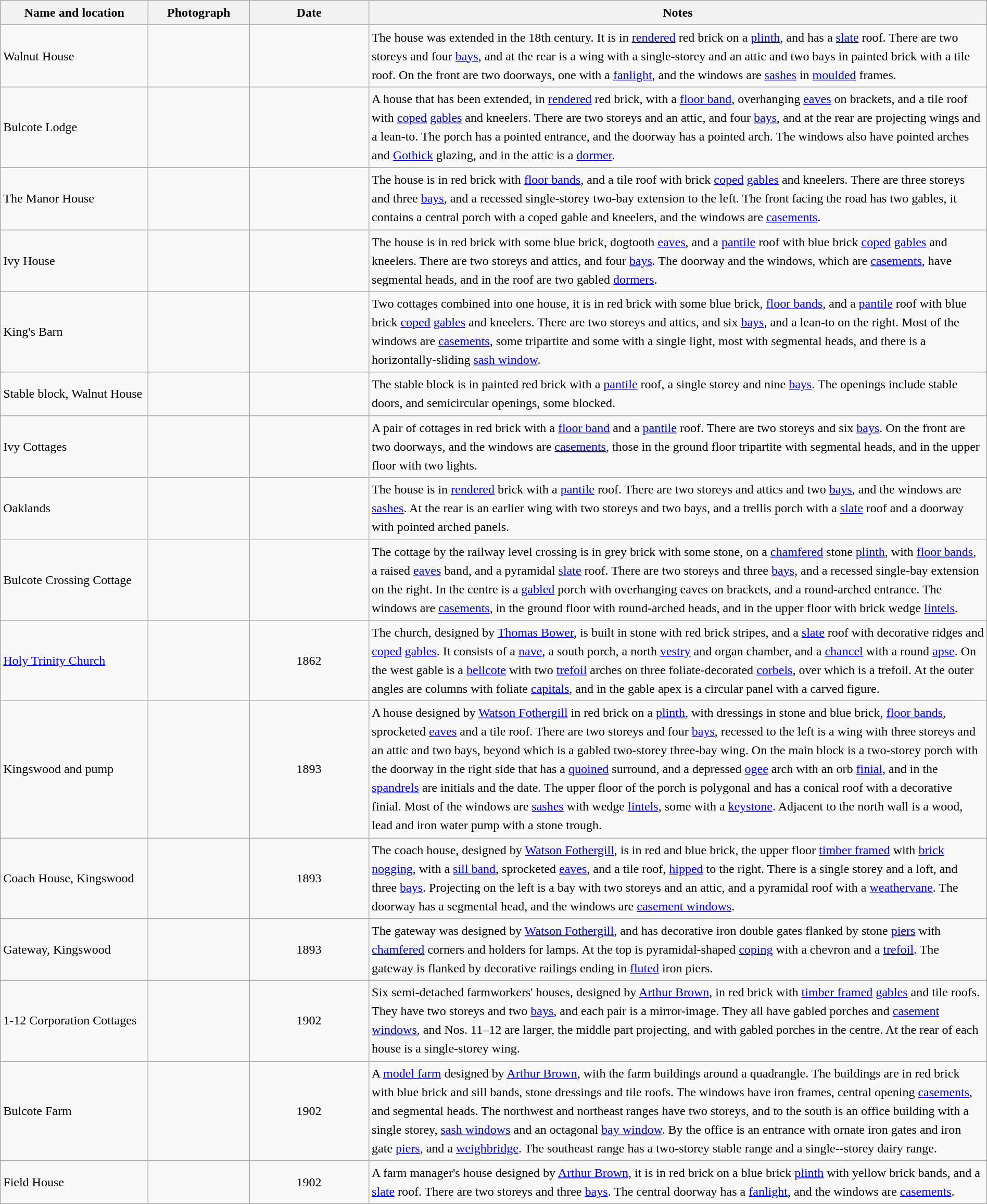<table class="wikitable sortable plainrowheaders" style="width:100%; border:0px; text-align:left; line-height:150%">
<tr>
<th scope="col"  style="width:150px">Name and location</th>
<th scope="col"  style="width:100px" class="unsortable">Photograph</th>
<th scope="col"  style="width:120px">Date</th>
<th scope="col"  style="width:650px" class="unsortable">Notes</th>
</tr>
<tr>
<td>Walnut House<br><small></small></td>
<td></td>
<td align="center"></td>
<td>The house was extended in the 18th century.  It is in <a href='#'>rendered</a> red brick on a <a href='#'>plinth</a>, and has a <a href='#'>slate</a> roof.  There are two storeys and four <a href='#'>bays</a>, and at the rear is a wing with a single-storey and an attic and two bays in painted brick with a tile roof.  On the front are two doorways, one with a <a href='#'>fanlight</a>, and the windows are <a href='#'>sashes</a> in <a href='#'>moulded</a> frames.</td>
</tr>
<tr>
<td>Bulcote Lodge<br><small></small></td>
<td></td>
<td align="center"></td>
<td>A house that has been extended, in <a href='#'>rendered</a> red brick, with a <a href='#'>floor band</a>, overhanging <a href='#'>eaves</a> on brackets, and a tile roof with <a href='#'>coped</a> <a href='#'>gables</a> and kneelers.  There are two storeys and an attic, and four <a href='#'>bays</a>, and at the rear are projecting wings and a lean-to.  The porch has a pointed entrance, and the doorway has a pointed arch.  The windows also have pointed arches and <a href='#'>Gothick</a> glazing, and in the attic is a <a href='#'>dormer</a>.</td>
</tr>
<tr>
<td>The Manor House<br><small></small></td>
<td></td>
<td align="center"></td>
<td>The house is in red brick with <a href='#'>floor bands</a>, and a tile roof with brick <a href='#'>coped</a> <a href='#'>gables</a> and kneelers.  There are three storeys and three <a href='#'>bays</a>, and a recessed single-storey two-bay extension to the left.  The front facing the road has two gables, it contains a central porch with a coped gable and kneelers, and the windows are <a href='#'>casements</a>.</td>
</tr>
<tr>
<td>Ivy House<br><small></small></td>
<td></td>
<td align="center"></td>
<td>The house is in red brick with some blue brick, dogtooth <a href='#'>eaves</a>, and a <a href='#'>pantile</a> roof with blue brick <a href='#'>coped</a> <a href='#'>gables</a> and kneelers.  There are two storeys and attics, and four <a href='#'>bays</a>.  The doorway and the windows, which are <a href='#'>casements</a>, have segmental heads, and in the roof are two gabled <a href='#'>dormers</a>.</td>
</tr>
<tr>
<td>King's Barn<br><small></small></td>
<td></td>
<td align="center"></td>
<td>Two cottages combined into one house, it is in red brick with some blue brick, <a href='#'>floor bands</a>, and a <a href='#'>pantile</a> roof with blue brick <a href='#'>coped</a> <a href='#'>gables</a> and kneelers.  There are two storeys and attics, and six <a href='#'>bays</a>, and a lean-to on the right.  Most of the windows are <a href='#'>casements</a>, some tripartite and some with a single light, most with segmental heads, and there is a horizontally-sliding <a href='#'>sash window</a>.</td>
</tr>
<tr>
<td>Stable block, Walnut House<br><small></small></td>
<td></td>
<td align="center"></td>
<td>The stable block is in painted red brick with a <a href='#'>pantile</a> roof, a single storey and nine <a href='#'>bays</a>.  The openings include stable doors, and semicircular openings, some blocked.</td>
</tr>
<tr>
<td>Ivy Cottages<br><small></small></td>
<td></td>
<td align="center"></td>
<td>A pair of cottages in red brick with a <a href='#'>floor band</a> and a <a href='#'>pantile</a> roof.  There are two storeys and six <a href='#'>bays</a>.  On the front are two doorways, and the windows are <a href='#'>casements</a>, those in the ground floor tripartite with segmental heads, and in the upper floor with two lights.</td>
</tr>
<tr>
<td>Oaklands<br><small></small></td>
<td></td>
<td align="center"></td>
<td>The house is in <a href='#'>rendered</a> brick with a <a href='#'>pantile</a> roof.  There are two storeys and attics and two <a href='#'>bays</a>, and the windows are <a href='#'>sashes</a>.  At the rear is an earlier wing with two storeys and two bays, and a trellis porch with a <a href='#'>slate</a> roof and a doorway with pointed arched panels.</td>
</tr>
<tr>
<td>Bulcote Crossing Cottage<br><small></small></td>
<td></td>
<td align="center"></td>
<td>The cottage by the railway level crossing is in grey brick with some stone, on a <a href='#'>chamfered</a> stone <a href='#'>plinth</a>, with <a href='#'>floor bands</a>, a raised <a href='#'>eaves</a> band, and a pyramidal <a href='#'>slate</a> roof.  There are two storeys and three <a href='#'>bays</a>, and a recessed single-bay extension on the right.  In the centre is a <a href='#'>gabled</a> porch with overhanging eaves on brackets, and a round-arched entrance.  The windows are <a href='#'>casements</a>, in the ground floor with round-arched heads, and in the upper floor with brick wedge <a href='#'>lintels</a>.</td>
</tr>
<tr>
<td><a href='#'>Holy Trinity Church</a><br><small></small></td>
<td></td>
<td align="center">1862</td>
<td>The church, designed by <a href='#'>Thomas Bower</a>, is built in stone with red brick stripes, and a <a href='#'>slate</a> roof with decorative ridges and <a href='#'>coped</a> <a href='#'>gables</a>.  It consists of a <a href='#'>nave</a>, a south porch, a north <a href='#'>vestry</a> and organ chamber, and a <a href='#'>chancel</a> with a round <a href='#'>apse</a>.  On the west gable is a <a href='#'>bellcote</a> with two <a href='#'>trefoil</a> arches on three foliate-decorated <a href='#'>corbels</a>, over which is a trefoil.  At the outer angles are columns with foliate <a href='#'>capitals</a>, and in the gable apex is a circular panel with a carved figure.</td>
</tr>
<tr>
<td>Kingswood and pump<br><small></small></td>
<td></td>
<td align="center">1893</td>
<td>A house designed by <a href='#'>Watson Fothergill</a> in red brick on a <a href='#'>plinth</a>, with dressings in stone and blue brick, <a href='#'>floor bands</a>, sprocketed <a href='#'>eaves</a> and a tile roof.  There are two storeys and four <a href='#'>bays</a>, recessed to the left is a wing with three storeys and an attic and two bays, beyond which is a gabled two-storey three-bay wing.  On the main block is a two-storey porch with the doorway in the right side that has a <a href='#'>quoined</a> surround, and a depressed <a href='#'>ogee</a> arch with an orb <a href='#'>finial</a>, and in the <a href='#'>spandrels</a> are initials and the date.  The upper floor of the porch is polygonal and has a conical roof with a decorative finial.  Most of the windows are <a href='#'>sashes</a> with wedge <a href='#'>lintels</a>, some with a <a href='#'>keystone</a>.  Adjacent to the north wall is a wood, lead and iron water pump with a stone trough.</td>
</tr>
<tr>
<td>Coach House, Kingswood<br><small></small></td>
<td></td>
<td align="center">1893</td>
<td>The coach house, designed by <a href='#'>Watson Fothergill</a>, is in red and blue brick, the upper floor <a href='#'>timber framed</a> with <a href='#'>brick nogging</a>, with a <a href='#'>sill band</a>, sprocketed <a href='#'>eaves</a>, and a tile roof, <a href='#'>hipped</a> to the right.  There is a single storey and a loft, and three <a href='#'>bays</a>.  Projecting on the left is a bay with two storeys and an attic, and a pyramidal roof with a <a href='#'>weathervane</a>.  The doorway has a segmental head, and the windows are <a href='#'>casement windows</a>.</td>
</tr>
<tr>
<td>Gateway, Kingswood<br><small></small></td>
<td></td>
<td align="center">1893</td>
<td>The gateway was designed by <a href='#'>Watson Fothergill</a>, and has decorative iron double gates flanked by stone <a href='#'>piers</a> with <a href='#'>chamfered</a> corners and holders for lamps.  At the top is pyramidal-shaped <a href='#'>coping</a> with a chevron and a <a href='#'>trefoil</a>.  The gateway is flanked by decorative railings ending in <a href='#'>fluted</a> iron piers.</td>
</tr>
<tr>
<td>1-12 Corporation Cottages<br><small></small></td>
<td></td>
<td align="center">1902</td>
<td>Six semi-detached farmworkers' houses, designed by <a href='#'>Arthur Brown</a>, in red brick with <a href='#'>timber framed</a> <a href='#'>gables</a> and tile roofs.  They have two storeys and two <a href='#'>bays</a>, and each pair is a mirror-image.  They all have gabled porches and <a href='#'>casement windows</a>, and Nos. 11–12 are larger, the middle part projecting, and with gabled porches in the centre.  At the rear of each house is a single-storey wing.</td>
</tr>
<tr>
<td>Bulcote Farm<br><small></small></td>
<td></td>
<td align="center">1902</td>
<td>A <a href='#'>model farm</a> designed by <a href='#'>Arthur Brown</a>, with the farm buildings around a quadrangle.  The buildings are in red brick with blue brick and sill bands, stone dressings and tile roofs.  The windows have iron frames, central opening <a href='#'>casements</a>, and segmental heads.  The northwest and northeast ranges have two storeys, and to the south is an office building with a single storey, <a href='#'>sash windows</a> and an octagonal <a href='#'>bay window</a>.  By the office is an entrance with ornate iron gates and iron gate <a href='#'>piers</a>, and a <a href='#'>weighbridge</a>.  The southeast range has a two-storey stable range and a single--storey dairy range.</td>
</tr>
<tr>
<td>Field House<br><small></small></td>
<td></td>
<td align="center">1902</td>
<td>A farm manager's house designed by <a href='#'>Arthur Brown</a>, it is in red brick on a blue brick <a href='#'>plinth</a> with yellow brick bands, and a <a href='#'>slate</a> roof.  There are two storeys and three <a href='#'>bays</a>. The central doorway has a <a href='#'>fanlight</a>, and the windows are <a href='#'>casements</a>.</td>
</tr>
<tr>
</tr>
</table>
